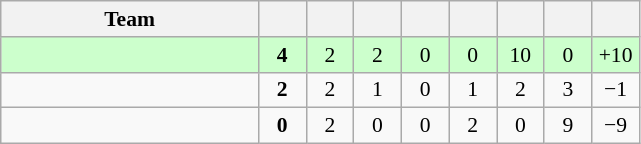<table class="wikitable" style="text-align: center; font-size: 90%;">
<tr>
<th width="165">Team</th>
<th width="25"></th>
<th width="25"></th>
<th width="25"></th>
<th width="25"></th>
<th width="25"></th>
<th width="25"></th>
<th width="25"></th>
<th width="25"></th>
</tr>
<tr bgcolor=#ccffcc align=center>
<td align=left></td>
<td><strong>4</strong></td>
<td>2</td>
<td>2</td>
<td>0</td>
<td>0</td>
<td>10</td>
<td>0</td>
<td>+10</td>
</tr>
<tr align=center>
<td align=left></td>
<td><strong>2</strong></td>
<td>2</td>
<td>1</td>
<td>0</td>
<td>1</td>
<td>2</td>
<td>3</td>
<td>−1</td>
</tr>
<tr align=center>
<td align=left></td>
<td><strong>0</strong></td>
<td>2</td>
<td>0</td>
<td>0</td>
<td>2</td>
<td>0</td>
<td>9</td>
<td>−9</td>
</tr>
</table>
